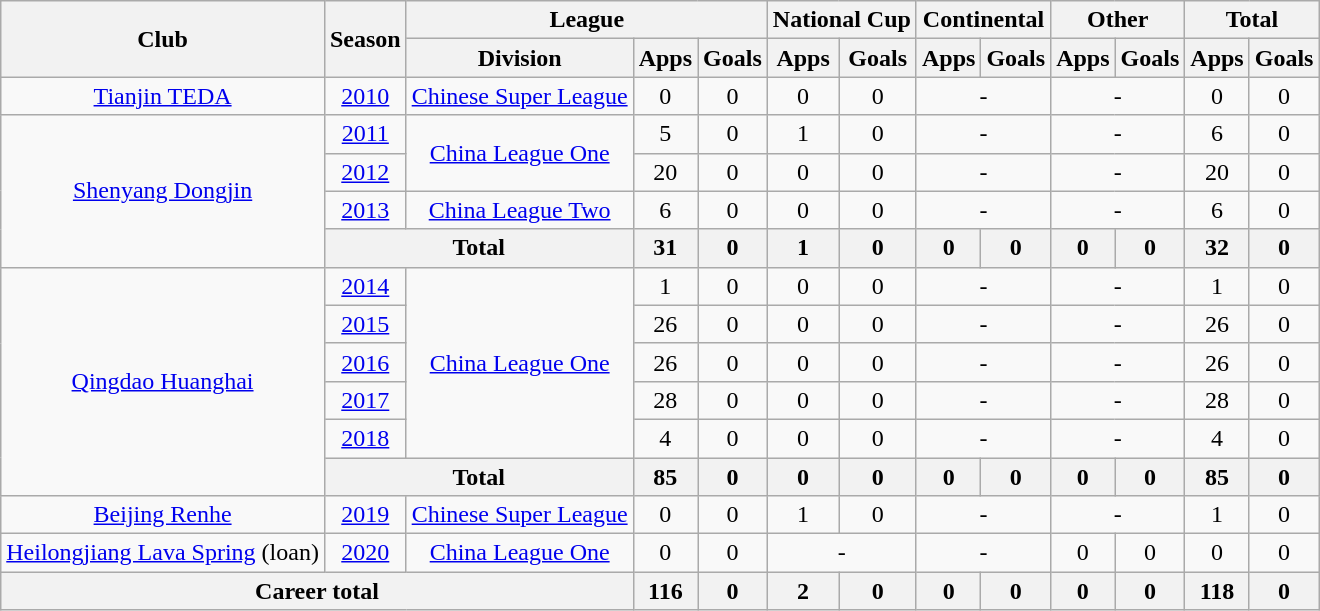<table class="wikitable" style="text-align: center">
<tr>
<th rowspan="2">Club</th>
<th rowspan="2">Season</th>
<th colspan="3">League</th>
<th colspan="2">National Cup</th>
<th colspan="2">Continental</th>
<th colspan="2">Other</th>
<th colspan="2">Total</th>
</tr>
<tr>
<th>Division</th>
<th>Apps</th>
<th>Goals</th>
<th>Apps</th>
<th>Goals</th>
<th>Apps</th>
<th>Goals</th>
<th>Apps</th>
<th>Goals</th>
<th>Apps</th>
<th>Goals</th>
</tr>
<tr>
<td><a href='#'>Tianjin TEDA</a></td>
<td><a href='#'>2010</a></td>
<td><a href='#'>Chinese Super League</a></td>
<td>0</td>
<td>0</td>
<td>0</td>
<td>0</td>
<td colspan="2">-</td>
<td colspan="2">-</td>
<td>0</td>
<td>0</td>
</tr>
<tr>
<td rowspan=4><a href='#'>Shenyang Dongjin</a></td>
<td><a href='#'>2011</a></td>
<td rowspan=2><a href='#'>China League One</a></td>
<td>5</td>
<td>0</td>
<td>1</td>
<td>0</td>
<td colspan="2">-</td>
<td colspan="2">-</td>
<td>6</td>
<td>0</td>
</tr>
<tr>
<td><a href='#'>2012</a></td>
<td>20</td>
<td>0</td>
<td>0</td>
<td>0</td>
<td colspan="2">-</td>
<td colspan="2">-</td>
<td>20</td>
<td>0</td>
</tr>
<tr>
<td><a href='#'>2013</a></td>
<td><a href='#'>China League Two</a></td>
<td>6</td>
<td>0</td>
<td>0</td>
<td>0</td>
<td colspan="2">-</td>
<td colspan="2">-</td>
<td>6</td>
<td>0</td>
</tr>
<tr>
<th colspan="2"><strong>Total</strong></th>
<th>31</th>
<th>0</th>
<th>1</th>
<th>0</th>
<th>0</th>
<th>0</th>
<th>0</th>
<th>0</th>
<th>32</th>
<th>0</th>
</tr>
<tr>
<td rowspan=6><a href='#'>Qingdao Huanghai</a></td>
<td><a href='#'>2014</a></td>
<td rowspan=5><a href='#'>China League One</a></td>
<td>1</td>
<td>0</td>
<td>0</td>
<td>0</td>
<td colspan="2">-</td>
<td colspan="2">-</td>
<td>1</td>
<td>0</td>
</tr>
<tr>
<td><a href='#'>2015</a></td>
<td>26</td>
<td>0</td>
<td>0</td>
<td>0</td>
<td colspan="2">-</td>
<td colspan="2">-</td>
<td>26</td>
<td>0</td>
</tr>
<tr>
<td><a href='#'>2016</a></td>
<td>26</td>
<td>0</td>
<td>0</td>
<td>0</td>
<td colspan="2">-</td>
<td colspan="2">-</td>
<td>26</td>
<td>0</td>
</tr>
<tr>
<td><a href='#'>2017</a></td>
<td>28</td>
<td>0</td>
<td>0</td>
<td>0</td>
<td colspan="2">-</td>
<td colspan="2">-</td>
<td>28</td>
<td>0</td>
</tr>
<tr>
<td><a href='#'>2018</a></td>
<td>4</td>
<td>0</td>
<td>0</td>
<td>0</td>
<td colspan="2">-</td>
<td colspan="2">-</td>
<td>4</td>
<td>0</td>
</tr>
<tr>
<th colspan="2"><strong>Total</strong></th>
<th>85</th>
<th>0</th>
<th>0</th>
<th>0</th>
<th>0</th>
<th>0</th>
<th>0</th>
<th>0</th>
<th>85</th>
<th>0</th>
</tr>
<tr>
<td><a href='#'>Beijing Renhe</a></td>
<td><a href='#'>2019</a></td>
<td><a href='#'>Chinese Super League</a></td>
<td>0</td>
<td>0</td>
<td>1</td>
<td>0</td>
<td colspan="2">-</td>
<td colspan="2">-</td>
<td>1</td>
<td>0</td>
</tr>
<tr>
<td><a href='#'>Heilongjiang Lava Spring</a> (loan)</td>
<td><a href='#'>2020</a></td>
<td><a href='#'>China League One</a></td>
<td>0</td>
<td>0</td>
<td colspan="2">-</td>
<td colspan="2">-</td>
<td>0</td>
<td>0</td>
<td>0</td>
<td>0</td>
</tr>
<tr>
<th colspan=3>Career total</th>
<th>116</th>
<th>0</th>
<th>2</th>
<th>0</th>
<th>0</th>
<th>0</th>
<th>0</th>
<th>0</th>
<th>118</th>
<th>0</th>
</tr>
</table>
